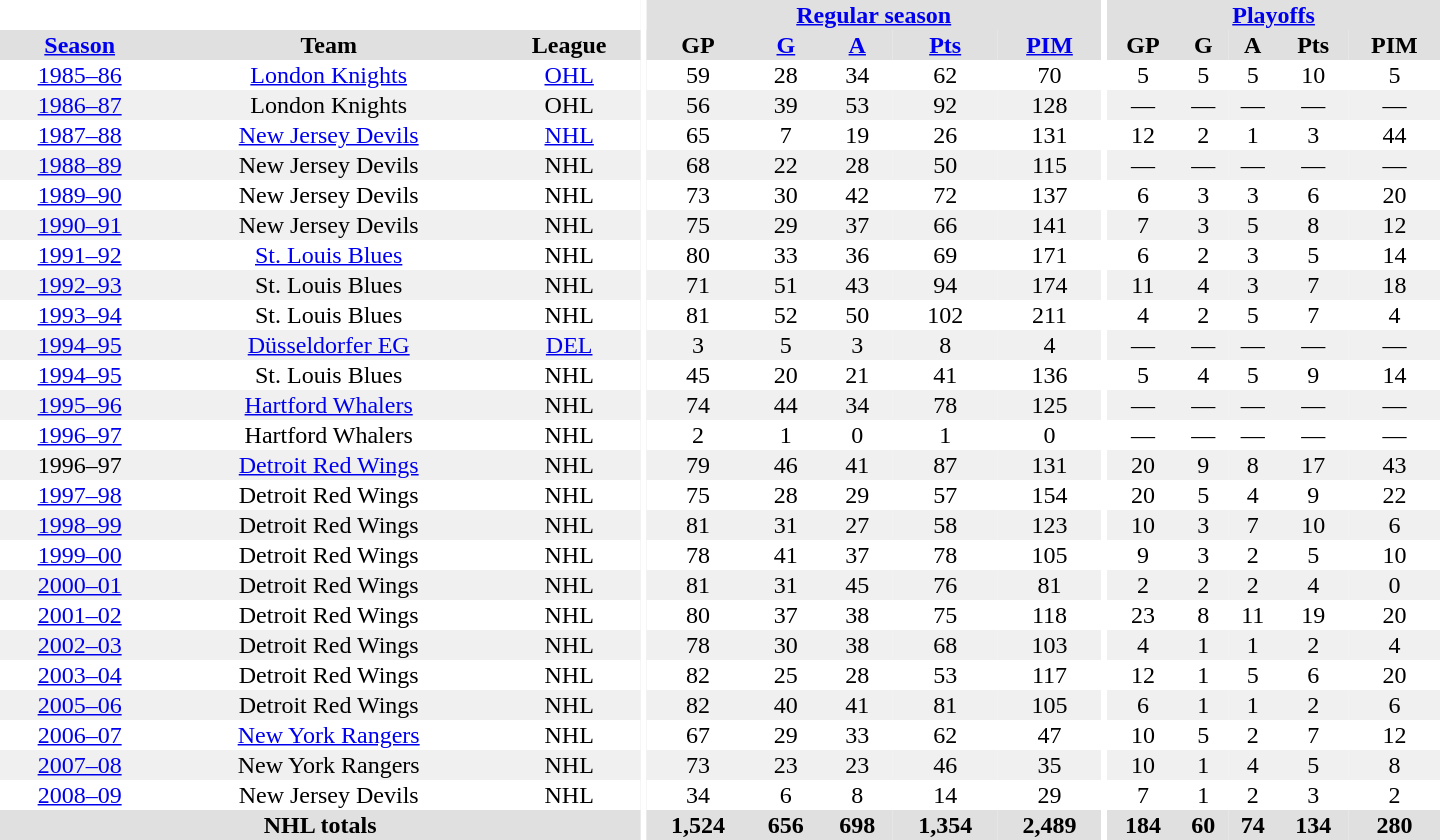<table border="0" cellpadding="1" cellspacing="0" style="text-align:center; width:60em;">
<tr bgcolor="#e0e0e0">
<th colspan="3" bgcolor="#ffffff"></th>
<th rowspan="100" bgcolor="#ffffff"></th>
<th colspan="5"><a href='#'>Regular season</a></th>
<th rowspan="100" bgcolor="#ffffff"></th>
<th colspan="5"><a href='#'>Playoffs</a></th>
</tr>
<tr bgcolor="#e0e0e0">
<th><a href='#'>Season</a></th>
<th>Team</th>
<th>League</th>
<th>GP</th>
<th><a href='#'>G</a></th>
<th><a href='#'>A</a></th>
<th><a href='#'>Pts</a></th>
<th><a href='#'>PIM</a></th>
<th>GP</th>
<th>G</th>
<th>A</th>
<th>Pts</th>
<th>PIM</th>
</tr>
<tr>
<td><a href='#'>1985–86</a></td>
<td><a href='#'>London Knights</a></td>
<td><a href='#'>OHL</a></td>
<td>59</td>
<td>28</td>
<td>34</td>
<td>62</td>
<td>70</td>
<td>5</td>
<td>5</td>
<td>5</td>
<td>10</td>
<td>5</td>
</tr>
<tr bgcolor="#f0f0f0">
<td><a href='#'>1986–87</a></td>
<td>London Knights</td>
<td>OHL</td>
<td>56</td>
<td>39</td>
<td>53</td>
<td>92</td>
<td>128</td>
<td>—</td>
<td>—</td>
<td>—</td>
<td>—</td>
<td>—</td>
</tr>
<tr>
<td><a href='#'>1987–88</a></td>
<td><a href='#'>New Jersey Devils</a></td>
<td><a href='#'>NHL</a></td>
<td>65</td>
<td>7</td>
<td>19</td>
<td>26</td>
<td>131</td>
<td>12</td>
<td>2</td>
<td>1</td>
<td>3</td>
<td>44</td>
</tr>
<tr bgcolor="#f0f0f0">
<td><a href='#'>1988–89</a></td>
<td>New Jersey Devils</td>
<td>NHL</td>
<td>68</td>
<td>22</td>
<td>28</td>
<td>50</td>
<td>115</td>
<td>—</td>
<td>—</td>
<td>—</td>
<td>—</td>
<td>—</td>
</tr>
<tr>
<td><a href='#'>1989–90</a></td>
<td>New Jersey Devils</td>
<td>NHL</td>
<td>73</td>
<td>30</td>
<td>42</td>
<td>72</td>
<td>137</td>
<td>6</td>
<td>3</td>
<td>3</td>
<td>6</td>
<td>20</td>
</tr>
<tr bgcolor="#f0f0f0">
<td><a href='#'>1990–91</a></td>
<td>New Jersey Devils</td>
<td>NHL</td>
<td>75</td>
<td>29</td>
<td>37</td>
<td>66</td>
<td>141</td>
<td>7</td>
<td>3</td>
<td>5</td>
<td>8</td>
<td>12</td>
</tr>
<tr>
<td><a href='#'>1991–92</a></td>
<td><a href='#'>St. Louis Blues</a></td>
<td>NHL</td>
<td>80</td>
<td>33</td>
<td>36</td>
<td>69</td>
<td>171</td>
<td>6</td>
<td>2</td>
<td>3</td>
<td>5</td>
<td>14</td>
</tr>
<tr bgcolor="#f0f0f0">
<td><a href='#'>1992–93</a></td>
<td>St. Louis Blues</td>
<td>NHL</td>
<td>71</td>
<td>51</td>
<td>43</td>
<td>94</td>
<td>174</td>
<td>11</td>
<td>4</td>
<td>3</td>
<td>7</td>
<td>18</td>
</tr>
<tr>
<td><a href='#'>1993–94</a></td>
<td>St. Louis Blues</td>
<td>NHL</td>
<td>81</td>
<td>52</td>
<td>50</td>
<td>102</td>
<td>211</td>
<td>4</td>
<td>2</td>
<td>5</td>
<td>7</td>
<td>4</td>
</tr>
<tr bgcolor="#f0f0f0">
<td><a href='#'>1994–95</a></td>
<td><a href='#'>Düsseldorfer EG</a></td>
<td><a href='#'>DEL</a></td>
<td>3</td>
<td>5</td>
<td>3</td>
<td>8</td>
<td>4</td>
<td>—</td>
<td>—</td>
<td>—</td>
<td>—</td>
<td>—</td>
</tr>
<tr>
<td><a href='#'>1994–95</a></td>
<td>St. Louis Blues</td>
<td>NHL</td>
<td>45</td>
<td>20</td>
<td>21</td>
<td>41</td>
<td>136</td>
<td>5</td>
<td>4</td>
<td>5</td>
<td>9</td>
<td>14</td>
</tr>
<tr bgcolor="#f0f0f0">
<td><a href='#'>1995–96</a></td>
<td><a href='#'>Hartford Whalers</a></td>
<td>NHL</td>
<td>74</td>
<td>44</td>
<td>34</td>
<td>78</td>
<td>125</td>
<td>—</td>
<td>—</td>
<td>—</td>
<td>—</td>
<td>—</td>
</tr>
<tr>
<td><a href='#'>1996–97</a></td>
<td>Hartford Whalers</td>
<td>NHL</td>
<td>2</td>
<td>1</td>
<td>0</td>
<td>1</td>
<td>0</td>
<td>—</td>
<td>—</td>
<td>—</td>
<td>—</td>
<td>—</td>
</tr>
<tr bgcolor="#f0f0f0">
<td>1996–97</td>
<td><a href='#'>Detroit Red Wings</a></td>
<td>NHL</td>
<td>79</td>
<td>46</td>
<td>41</td>
<td>87</td>
<td>131</td>
<td>20</td>
<td>9</td>
<td>8</td>
<td>17</td>
<td>43</td>
</tr>
<tr>
<td><a href='#'>1997–98</a></td>
<td>Detroit Red Wings</td>
<td>NHL</td>
<td>75</td>
<td>28</td>
<td>29</td>
<td>57</td>
<td>154</td>
<td>20</td>
<td>5</td>
<td>4</td>
<td>9</td>
<td>22</td>
</tr>
<tr bgcolor="#f0f0f0">
<td><a href='#'>1998–99</a></td>
<td>Detroit Red Wings</td>
<td>NHL</td>
<td>81</td>
<td>31</td>
<td>27</td>
<td>58</td>
<td>123</td>
<td>10</td>
<td>3</td>
<td>7</td>
<td>10</td>
<td>6</td>
</tr>
<tr>
<td><a href='#'>1999–00</a></td>
<td>Detroit Red Wings</td>
<td>NHL</td>
<td>78</td>
<td>41</td>
<td>37</td>
<td>78</td>
<td>105</td>
<td>9</td>
<td>3</td>
<td>2</td>
<td>5</td>
<td>10</td>
</tr>
<tr bgcolor="#f0f0f0">
<td><a href='#'>2000–01</a></td>
<td>Detroit Red Wings</td>
<td>NHL</td>
<td>81</td>
<td>31</td>
<td>45</td>
<td>76</td>
<td>81</td>
<td>2</td>
<td>2</td>
<td>2</td>
<td>4</td>
<td>0</td>
</tr>
<tr>
<td><a href='#'>2001–02</a></td>
<td>Detroit Red Wings</td>
<td>NHL</td>
<td>80</td>
<td>37</td>
<td>38</td>
<td>75</td>
<td>118</td>
<td>23</td>
<td>8</td>
<td>11</td>
<td>19</td>
<td>20</td>
</tr>
<tr bgcolor="#f0f0f0">
<td><a href='#'>2002–03</a></td>
<td>Detroit Red Wings</td>
<td>NHL</td>
<td>78</td>
<td>30</td>
<td>38</td>
<td>68</td>
<td>103</td>
<td>4</td>
<td>1</td>
<td>1</td>
<td>2</td>
<td>4</td>
</tr>
<tr>
<td><a href='#'>2003–04</a></td>
<td>Detroit Red Wings</td>
<td>NHL</td>
<td>82</td>
<td>25</td>
<td>28</td>
<td>53</td>
<td>117</td>
<td>12</td>
<td>1</td>
<td>5</td>
<td>6</td>
<td>20</td>
</tr>
<tr bgcolor="#f0f0f0">
<td><a href='#'>2005–06</a></td>
<td>Detroit Red Wings</td>
<td>NHL</td>
<td>82</td>
<td>40</td>
<td>41</td>
<td>81</td>
<td>105</td>
<td>6</td>
<td>1</td>
<td>1</td>
<td>2</td>
<td>6</td>
</tr>
<tr>
<td><a href='#'>2006–07</a></td>
<td><a href='#'>New York Rangers</a></td>
<td>NHL</td>
<td>67</td>
<td>29</td>
<td>33</td>
<td>62</td>
<td>47</td>
<td>10</td>
<td>5</td>
<td>2</td>
<td>7</td>
<td>12</td>
</tr>
<tr bgcolor="#f0f0f0">
<td><a href='#'>2007–08</a></td>
<td>New York Rangers</td>
<td>NHL</td>
<td>73</td>
<td>23</td>
<td>23</td>
<td>46</td>
<td>35</td>
<td>10</td>
<td>1</td>
<td>4</td>
<td>5</td>
<td>8</td>
</tr>
<tr>
<td><a href='#'>2008–09</a></td>
<td>New Jersey Devils</td>
<td>NHL</td>
<td>34</td>
<td>6</td>
<td>8</td>
<td>14</td>
<td>29</td>
<td>7</td>
<td>1</td>
<td>2</td>
<td>3</td>
<td>2</td>
</tr>
<tr bgcolor="#e0e0e0">
<th colspan="3">NHL totals</th>
<th>1,524</th>
<th>656</th>
<th>698</th>
<th>1,354</th>
<th>2,489</th>
<th>184</th>
<th>60</th>
<th>74</th>
<th>134</th>
<th>280</th>
</tr>
</table>
